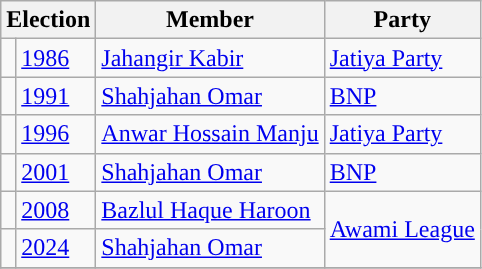<table class="wikitable">
<tr>
<th colspan="2">Election</th>
<th>Member</th>
<th>Party</th>
</tr>
<tr>
<td style="background-color:"></td>
<td><a href='#'>1986</a></td>
<td><a href='#'>Jahangir Kabir</a></td>
<td><a href='#'>Jatiya Party</a></td>
</tr>
<tr>
<td style="background-color:"></td>
<td><a href='#'>1991</a></td>
<td><a href='#'>Shahjahan Omar</a></td>
<td><a href='#'>BNP</a></td>
</tr>
<tr>
<td style="background-color:"></td>
<td><a href='#'>1996</a></td>
<td><a href='#'>Anwar Hossain Manju</a></td>
<td><a href='#'>Jatiya Party</a></td>
</tr>
<tr>
<td style="background-color:"></td>
<td><a href='#'>2001</a></td>
<td><a href='#'>Shahjahan Omar</a></td>
<td><a href='#'>BNP</a></td>
</tr>
<tr>
<td style="background-color:"></td>
<td><a href='#'>2008</a></td>
<td><a href='#'>Bazlul Haque Haroon</a></td>
<td rowspan="2"><a href='#'>Awami League</a></td>
</tr>
<tr>
<td style="background-color:"></td>
<td><a href='#'>2024</a></td>
<td><a href='#'>Shahjahan Omar</a></td>
</tr>
<tr>
</tr>
</table>
